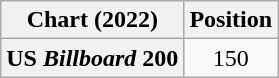<table class="wikitable plainrowheaders" style="text-align:center">
<tr>
<th scope="col">Chart (2022)</th>
<th scope="col">Position</th>
</tr>
<tr>
<th scope="row">US <em>Billboard</em> 200</th>
<td>150</td>
</tr>
</table>
